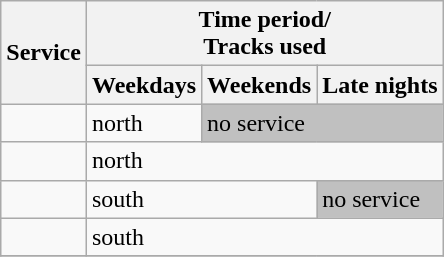<table class="wikitable">
<tr>
<th rowspan=2>Service</th>
<th colspan=3>Time period/<br>Tracks used</th>
</tr>
<tr>
<th>Weekdays</th>
<th>Weekends</th>
<th>Late nights</th>
</tr>
<tr>
<td></td>
<td>north</td>
<td colspan=2 bgcolor=silver>no service</td>
</tr>
<tr>
<td></td>
<td colspan=3>north</td>
</tr>
<tr>
<td></td>
<td colspan=2>south</td>
<td bgcolor=silver>no service</td>
</tr>
<tr>
<td></td>
<td colspan=3>south</td>
</tr>
<tr>
</tr>
</table>
